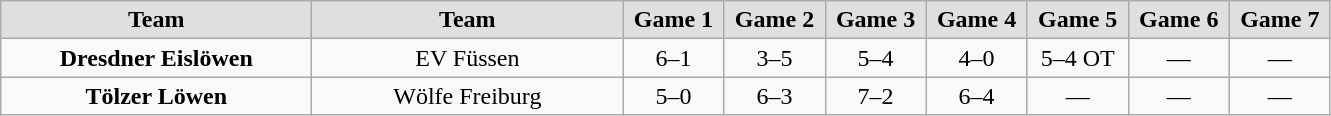<table class="wikitable">
<tr style="text-align:center; background:#dfdfdf;">
<td style="width:200px; "><strong>Team</strong></td>
<td style="width:200px; "><strong>Team</strong></td>
<td style="width:60px; "><strong>Game 1</strong></td>
<td style="width:60px; "><strong>Game 2</strong></td>
<td style="width:60px; "><strong>Game 3</strong></td>
<td style="width:60px; "><strong>Game 4</strong></td>
<td style="width:60px; "><strong>Game 5</strong></td>
<td style="width:60px; "><strong>Game 6</strong></td>
<td style="width:60px; "><strong>Game 7</strong></td>
</tr>
<tr style="text-align:center;">
<td><strong>Dresdner Eislöwen</strong></td>
<td>EV Füssen</td>
<td>6–1</td>
<td>3–5</td>
<td>5–4</td>
<td>4–0</td>
<td>5–4 OT</td>
<td>—</td>
<td>—</td>
</tr>
<tr style="text-align:center;">
<td><strong>Tölzer Löwen</strong></td>
<td>Wölfe Freiburg</td>
<td>5–0</td>
<td>6–3</td>
<td>7–2</td>
<td>6–4</td>
<td>—</td>
<td>—</td>
<td>—</td>
</tr>
</table>
